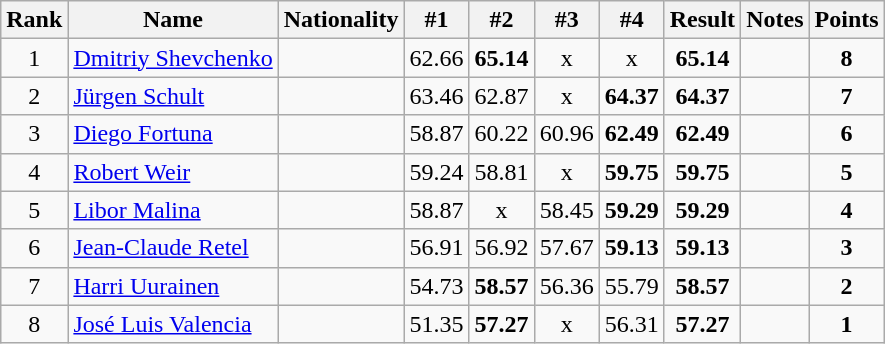<table class="wikitable sortable" style="text-align:center">
<tr>
<th>Rank</th>
<th>Name</th>
<th>Nationality</th>
<th>#1</th>
<th>#2</th>
<th>#3</th>
<th>#4</th>
<th>Result</th>
<th>Notes</th>
<th>Points</th>
</tr>
<tr>
<td>1</td>
<td align=left><a href='#'>Dmitriy Shevchenko</a></td>
<td align=left></td>
<td>62.66</td>
<td><strong>65.14</strong></td>
<td>x</td>
<td>x</td>
<td><strong>65.14</strong></td>
<td></td>
<td><strong>8</strong></td>
</tr>
<tr>
<td>2</td>
<td align=left><a href='#'>Jürgen Schult</a></td>
<td align=left></td>
<td>63.46</td>
<td>62.87</td>
<td>x</td>
<td><strong>64.37</strong></td>
<td><strong>64.37</strong></td>
<td></td>
<td><strong>7</strong></td>
</tr>
<tr>
<td>3</td>
<td align=left><a href='#'>Diego Fortuna</a></td>
<td align=left></td>
<td>58.87</td>
<td>60.22</td>
<td>60.96</td>
<td><strong>62.49</strong></td>
<td><strong>62.49</strong></td>
<td></td>
<td><strong>6</strong></td>
</tr>
<tr>
<td>4</td>
<td align=left><a href='#'>Robert Weir</a></td>
<td align=left></td>
<td>59.24</td>
<td>58.81</td>
<td>x</td>
<td><strong>59.75</strong></td>
<td><strong>59.75</strong></td>
<td></td>
<td><strong>5</strong></td>
</tr>
<tr>
<td>5</td>
<td align=left><a href='#'>Libor Malina</a></td>
<td align=left></td>
<td>58.87</td>
<td>x</td>
<td>58.45</td>
<td><strong>59.29</strong></td>
<td><strong>59.29</strong></td>
<td></td>
<td><strong>4</strong></td>
</tr>
<tr>
<td>6</td>
<td align=left><a href='#'>Jean-Claude Retel</a></td>
<td align=left></td>
<td>56.91</td>
<td>56.92</td>
<td>57.67</td>
<td><strong>59.13</strong></td>
<td><strong>59.13</strong></td>
<td></td>
<td><strong>3</strong></td>
</tr>
<tr>
<td>7</td>
<td align=left><a href='#'>Harri Uurainen</a></td>
<td align=left></td>
<td>54.73</td>
<td><strong>58.57</strong></td>
<td>56.36</td>
<td>55.79</td>
<td><strong>58.57</strong></td>
<td></td>
<td><strong>2</strong></td>
</tr>
<tr>
<td>8</td>
<td align=left><a href='#'>José Luis Valencia</a></td>
<td align=left></td>
<td>51.35</td>
<td><strong>57.27</strong></td>
<td>x</td>
<td>56.31</td>
<td><strong>57.27</strong></td>
<td></td>
<td><strong>1</strong></td>
</tr>
</table>
